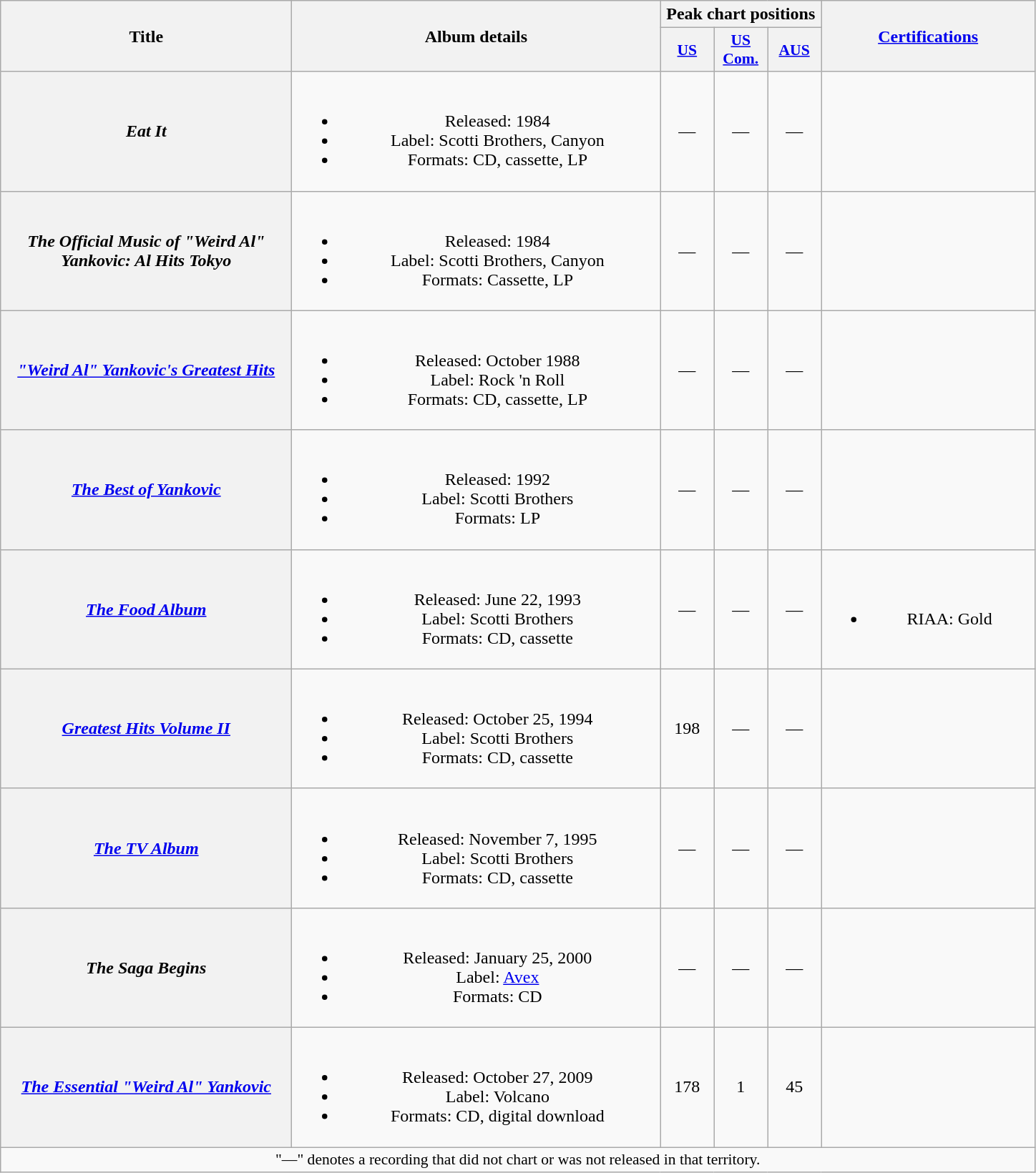<table class="wikitable plainrowheaders" style="text-align:center;">
<tr>
<th scope="col" rowspan="2" style="width:16.5em;">Title</th>
<th scope="col" rowspan="2" style="width:21em;">Album details</th>
<th scope="col" colspan="3">Peak chart positions</th>
<th scope="col" rowspan="2" style="width:12em;"><a href='#'>Certifications</a></th>
</tr>
<tr>
<th scope="col" style="width:3em;font-size:90%;"><a href='#'>US</a><br></th>
<th scope="col" style="width:3em;font-size:90%;"><a href='#'>US<br>Com.</a><br></th>
<th scope="col" style="width:3em;font-size:90%;"><a href='#'>AUS</a><br></th>
</tr>
<tr>
<th scope="row"><em>Eat It</em></th>
<td><br><ul><li>Released: 1984 </li><li>Label: Scotti Brothers, Canyon</li><li>Formats: CD, cassette, LP</li></ul></td>
<td>—</td>
<td>—</td>
<td>—</td>
<td></td>
</tr>
<tr>
<th scope="row"><em>The Official Music of "Weird Al" Yankovic: Al Hits Tokyo</em></th>
<td><br><ul><li>Released: 1984 </li><li>Label: Scotti Brothers, Canyon</li><li>Formats: Cassette, LP</li></ul></td>
<td>—</td>
<td>—</td>
<td>—</td>
<td></td>
</tr>
<tr>
<th scope="row"><em><a href='#'>"Weird Al" Yankovic's Greatest Hits</a></em></th>
<td><br><ul><li>Released: October 1988</li><li>Label: Rock 'n Roll</li><li>Formats: CD, cassette, LP</li></ul></td>
<td>—</td>
<td>—</td>
<td>—</td>
<td></td>
</tr>
<tr>
<th scope="row"><em><a href='#'>The Best of Yankovic</a></em></th>
<td><br><ul><li>Released: 1992 </li><li>Label: Scotti Brothers</li><li>Formats: LP</li></ul></td>
<td>—</td>
<td>—</td>
<td>—</td>
<td></td>
</tr>
<tr>
<th scope="row"><em><a href='#'>The Food Album</a></em></th>
<td><br><ul><li>Released: June 22, 1993</li><li>Label: Scotti Brothers</li><li>Formats: CD, cassette</li></ul></td>
<td>—</td>
<td>—</td>
<td>—</td>
<td><br><ul><li>RIAA: Gold</li></ul></td>
</tr>
<tr>
<th scope="row"><em><a href='#'>Greatest Hits Volume II</a></em></th>
<td><br><ul><li>Released: October 25, 1994</li><li>Label: Scotti Brothers</li><li>Formats: CD, cassette</li></ul></td>
<td>198</td>
<td>—</td>
<td>—</td>
<td></td>
</tr>
<tr>
<th scope="row"><em><a href='#'>The TV Album</a></em></th>
<td><br><ul><li>Released: November 7, 1995</li><li>Label: Scotti Brothers</li><li>Formats: CD, cassette</li></ul></td>
<td>—</td>
<td>—</td>
<td>—</td>
<td></td>
</tr>
<tr>
<th scope="row"><em>The Saga Begins</em></th>
<td><br><ul><li>Released: January 25, 2000 </li><li>Label: <a href='#'>Avex</a></li><li>Formats: CD</li></ul></td>
<td>—</td>
<td>—</td>
<td>—</td>
<td></td>
</tr>
<tr>
<th scope="row"><em><a href='#'>The Essential "Weird Al" Yankovic</a></em></th>
<td><br><ul><li>Released: October 27, 2009</li><li>Label: Volcano</li><li>Formats: CD, digital download</li></ul></td>
<td>178</td>
<td>1</td>
<td>45</td>
<td></td>
</tr>
<tr>
<td colspan="6" style="font-size:90%">"—" denotes a recording that did not chart or was not released in that territory.</td>
</tr>
</table>
